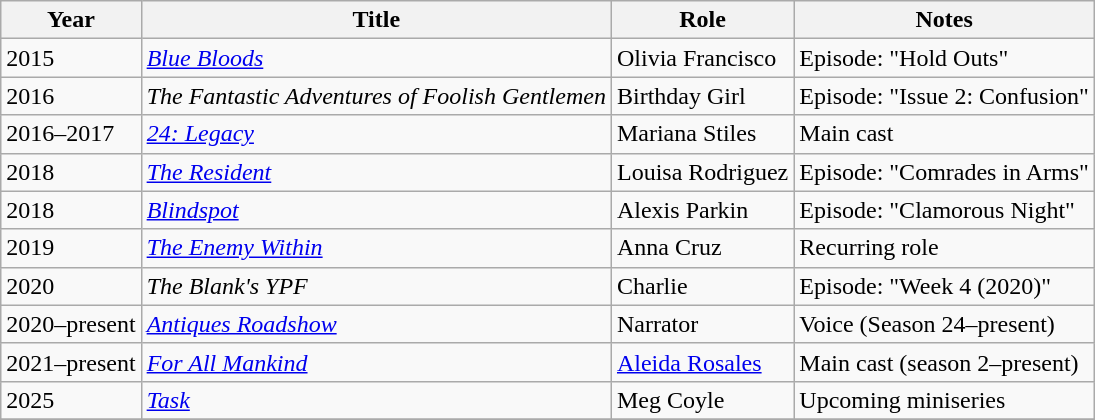<table class="wikitable sortable">
<tr>
<th>Year</th>
<th>Title</th>
<th>Role</th>
<th class="unsortable">Notes</th>
</tr>
<tr>
<td>2015</td>
<td><em><a href='#'>Blue Bloods</a></em></td>
<td>Olivia Francisco</td>
<td>Episode: "Hold Outs"</td>
</tr>
<tr>
<td>2016</td>
<td><em>The Fantastic Adventures of Foolish Gentlemen</em></td>
<td>Birthday Girl</td>
<td>Episode: "Issue 2: Confusion"</td>
</tr>
<tr>
<td>2016–2017</td>
<td><em><a href='#'>24: Legacy</a></em></td>
<td>Mariana Stiles</td>
<td>Main cast</td>
</tr>
<tr>
<td>2018</td>
<td><em><a href='#'>The Resident</a></em></td>
<td>Louisa Rodriguez</td>
<td>Episode: "Comrades in Arms"</td>
</tr>
<tr>
<td>2018</td>
<td><em><a href='#'>Blindspot</a></em></td>
<td>Alexis Parkin</td>
<td>Episode: "Clamorous Night"</td>
</tr>
<tr>
<td>2019</td>
<td><em><a href='#'>The Enemy Within</a></em></td>
<td>Anna Cruz</td>
<td>Recurring role</td>
</tr>
<tr>
<td>2020</td>
<td><em>The Blank's YPF</em></td>
<td>Charlie</td>
<td>Episode: "Week 4 (2020)"</td>
</tr>
<tr>
<td>2020–present</td>
<td><em><a href='#'>Antiques Roadshow</a></em></td>
<td>Narrator</td>
<td>Voice (Season 24–present)</td>
</tr>
<tr>
<td>2021–present</td>
<td><em><a href='#'>For All Mankind</a></em></td>
<td><a href='#'>Aleida Rosales</a></td>
<td>Main cast (season 2–present)</td>
</tr>
<tr>
<td>2025</td>
<td><em><a href='#'>Task</a></em></td>
<td>Meg Coyle</td>
<td>Upcoming miniseries</td>
</tr>
<tr>
</tr>
</table>
